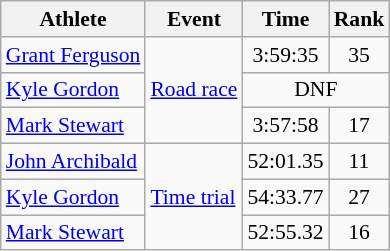<table class=wikitable style="font-size:90%;">
<tr>
<th>Athlete</th>
<th>Event</th>
<th>Time</th>
<th>Rank</th>
</tr>
<tr align=center>
<td align=left><a href='#'>Grant Ferguson</a></td>
<td style="text-align:left;" rowspan="3"><a href='#'>Road race</a></td>
<td>3:59:35</td>
<td>35</td>
</tr>
<tr align=center>
<td align=left><a href='#'>Kyle Gordon</a></td>
<td colspan=2>DNF</td>
</tr>
<tr align=center>
<td align=left><a href='#'>Mark Stewart</a></td>
<td>3:57:58</td>
<td>17</td>
</tr>
<tr align=center>
<td align=left><a href='#'>John Archibald</a></td>
<td style="text-align:left;" rowspan="3"><a href='#'>Time trial</a></td>
<td>52:01.35</td>
<td>11</td>
</tr>
<tr align=center>
<td align=left><a href='#'>Kyle Gordon</a></td>
<td>54:33.77</td>
<td>27</td>
</tr>
<tr align=center>
<td align=left><a href='#'>Mark Stewart</a></td>
<td>52:55.32</td>
<td>16</td>
</tr>
</table>
